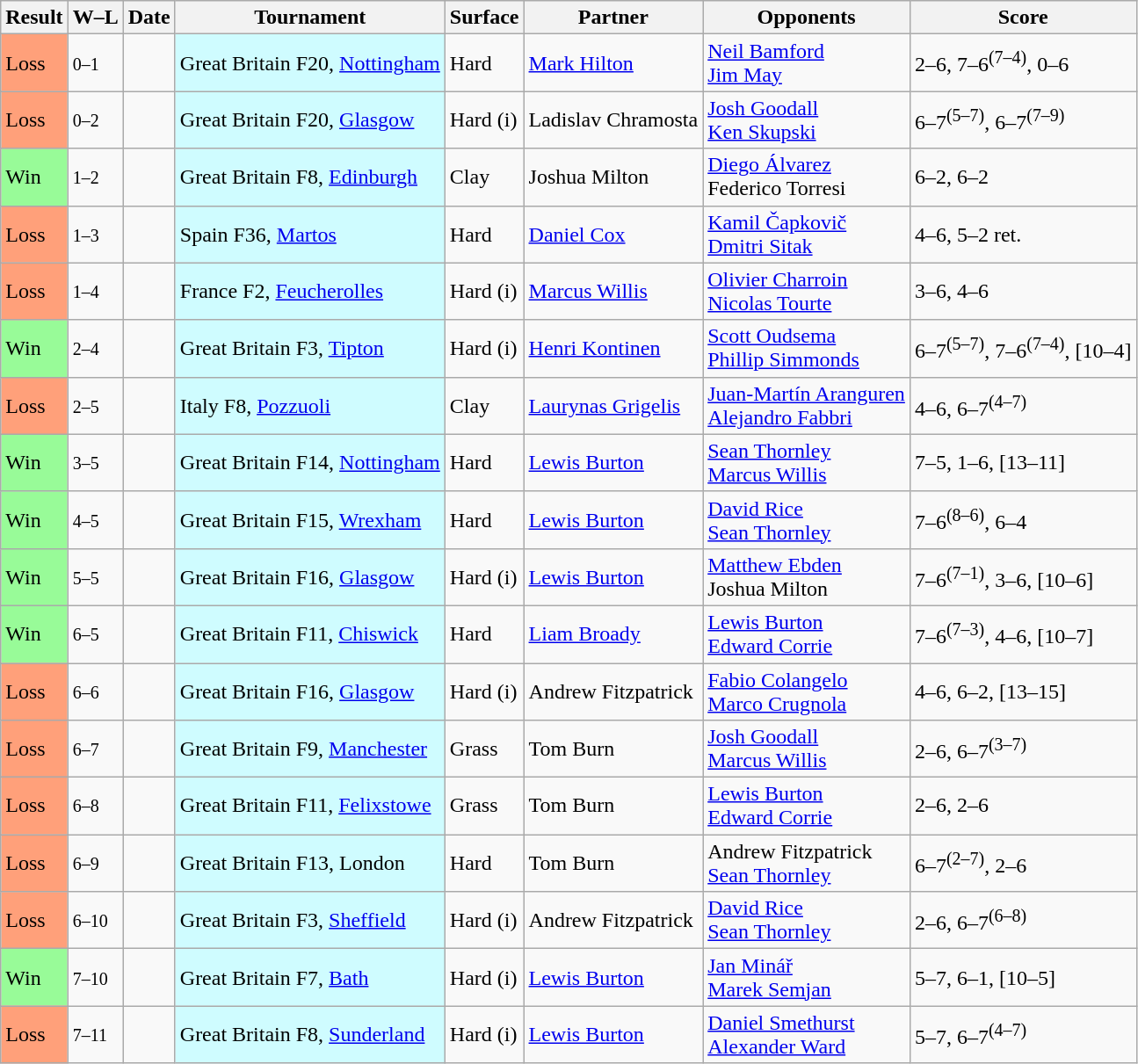<table class="sortable wikitable nowrap">
<tr>
<th>Result</th>
<th class="unsortable">W–L</th>
<th>Date</th>
<th>Tournament</th>
<th>Surface</th>
<th>Partner</th>
<th>Opponents</th>
<th class="unsortable">Score</th>
</tr>
<tr>
<td bgcolor=FFA07A>Loss</td>
<td><small>0–1</small></td>
<td></td>
<td style="background:#cffcff;">Great Britain F20, <a href='#'>Nottingham</a></td>
<td>Hard</td>
<td> <a href='#'>Mark Hilton</a></td>
<td> <a href='#'>Neil Bamford</a><br> <a href='#'>Jim May</a></td>
<td>2–6, 7–6<sup>(7–4)</sup>, 0–6</td>
</tr>
<tr>
<td bgcolor=FFA07A>Loss</td>
<td><small>0–2</small></td>
<td></td>
<td style="background:#cffcff;">Great Britain F20, <a href='#'>Glasgow</a></td>
<td>Hard (i)</td>
<td> Ladislav Chramosta</td>
<td> <a href='#'>Josh Goodall</a><br> <a href='#'>Ken Skupski</a></td>
<td>6–7<sup>(5–7)</sup>, 6–7<sup>(7–9)</sup></td>
</tr>
<tr>
<td bgcolor=98FB98>Win</td>
<td><small>1–2</small></td>
<td></td>
<td style="background:#cffcff;">Great Britain F8, <a href='#'>Edinburgh</a></td>
<td>Clay</td>
<td> Joshua Milton</td>
<td> <a href='#'>Diego Álvarez</a><br> Federico Torresi</td>
<td>6–2, 6–2</td>
</tr>
<tr>
<td bgcolor=FFA07A>Loss</td>
<td><small>1–3</small></td>
<td></td>
<td style="background:#cffcff;">Spain F36, <a href='#'>Martos</a></td>
<td>Hard</td>
<td> <a href='#'>Daniel Cox</a></td>
<td> <a href='#'>Kamil Čapkovič</a><br> <a href='#'>Dmitri Sitak</a></td>
<td>4–6, 5–2 ret.</td>
</tr>
<tr>
<td bgcolor=FFA07A>Loss</td>
<td><small>1–4</small></td>
<td></td>
<td style="background:#cffcff;">France F2, <a href='#'>Feucherolles</a></td>
<td>Hard (i)</td>
<td> <a href='#'>Marcus Willis</a></td>
<td> <a href='#'>Olivier Charroin</a><br> <a href='#'>Nicolas Tourte</a></td>
<td>3–6, 4–6</td>
</tr>
<tr>
<td bgcolor=98FB98>Win</td>
<td><small>2–4</small></td>
<td></td>
<td style="background:#cffcff;">Great Britain F3, <a href='#'>Tipton</a></td>
<td>Hard (i)</td>
<td> <a href='#'>Henri Kontinen</a></td>
<td> <a href='#'>Scott Oudsema</a><br> <a href='#'>Phillip Simmonds</a></td>
<td>6–7<sup>(5–7)</sup>, 7–6<sup>(7–4)</sup>, [10–4]</td>
</tr>
<tr>
<td bgcolor=FFA07A>Loss</td>
<td><small>2–5</small></td>
<td></td>
<td style="background:#cffcff;">Italy F8, <a href='#'>Pozzuoli</a></td>
<td>Clay</td>
<td> <a href='#'>Laurynas Grigelis</a></td>
<td> <a href='#'>Juan-Martín Aranguren</a><br> <a href='#'>Alejandro Fabbri</a></td>
<td>4–6, 6–7<sup>(4–7)</sup></td>
</tr>
<tr>
<td bgcolor=98FB98>Win</td>
<td><small>3–5</small></td>
<td></td>
<td style="background:#cffcff;">Great Britain F14, <a href='#'>Nottingham</a></td>
<td>Hard</td>
<td> <a href='#'>Lewis Burton</a></td>
<td> <a href='#'>Sean Thornley</a><br> <a href='#'>Marcus Willis</a></td>
<td>7–5, 1–6, [13–11]</td>
</tr>
<tr>
<td bgcolor=98FB98>Win</td>
<td><small>4–5</small></td>
<td></td>
<td style="background:#cffcff;">Great Britain F15, <a href='#'>Wrexham</a></td>
<td>Hard</td>
<td> <a href='#'>Lewis Burton</a></td>
<td> <a href='#'>David Rice</a><br> <a href='#'>Sean Thornley</a></td>
<td>7–6<sup>(8–6)</sup>, 6–4</td>
</tr>
<tr>
<td bgcolor=98FB98>Win</td>
<td><small>5–5</small></td>
<td></td>
<td style="background:#cffcff;">Great Britain F16, <a href='#'>Glasgow</a></td>
<td>Hard (i)</td>
<td> <a href='#'>Lewis Burton</a></td>
<td> <a href='#'>Matthew Ebden</a><br> Joshua Milton</td>
<td>7–6<sup>(7–1)</sup>, 3–6, [10–6]</td>
</tr>
<tr>
<td bgcolor=98FB98>Win</td>
<td><small>6–5</small></td>
<td></td>
<td style="background:#cffcff;">Great Britain F11, <a href='#'>Chiswick</a></td>
<td>Hard</td>
<td> <a href='#'>Liam Broady</a></td>
<td> <a href='#'>Lewis Burton</a><br> <a href='#'>Edward Corrie</a></td>
<td>7–6<sup>(7–3)</sup>, 4–6, [10–7]</td>
</tr>
<tr>
<td bgcolor=FFA07A>Loss</td>
<td><small>6–6</small></td>
<td></td>
<td style="background:#cffcff;">Great Britain F16, <a href='#'>Glasgow</a></td>
<td>Hard (i)</td>
<td> Andrew Fitzpatrick</td>
<td> <a href='#'>Fabio Colangelo</a><br> <a href='#'>Marco Crugnola</a></td>
<td>4–6, 6–2, [13–15]</td>
</tr>
<tr>
<td bgcolor=FFA07A>Loss</td>
<td><small>6–7</small></td>
<td></td>
<td style="background:#cffcff;">Great Britain F9, <a href='#'>Manchester</a></td>
<td>Grass</td>
<td> Tom Burn</td>
<td> <a href='#'>Josh Goodall</a><br> <a href='#'>Marcus Willis</a></td>
<td>2–6, 6–7<sup>(3–7)</sup></td>
</tr>
<tr>
<td bgcolor=FFA07A>Loss</td>
<td><small>6–8</small></td>
<td></td>
<td style="background:#cffcff;">Great Britain F11, <a href='#'>Felixstowe</a></td>
<td>Grass</td>
<td> Tom Burn</td>
<td> <a href='#'>Lewis Burton</a><br> <a href='#'>Edward Corrie</a></td>
<td>2–6, 2–6</td>
</tr>
<tr>
<td bgcolor=FFA07A>Loss</td>
<td><small>6–9</small></td>
<td></td>
<td style="background:#cffcff;">Great Britain F13, London</td>
<td>Hard</td>
<td> Tom Burn</td>
<td> Andrew Fitzpatrick<br> <a href='#'>Sean Thornley</a></td>
<td>6–7<sup>(2–7)</sup>, 2–6</td>
</tr>
<tr>
<td bgcolor=FFA07A>Loss</td>
<td><small>6–10</small></td>
<td></td>
<td style="background:#cffcff;">Great Britain F3, <a href='#'>Sheffield</a></td>
<td>Hard (i)</td>
<td> Andrew Fitzpatrick</td>
<td> <a href='#'>David Rice</a><br> <a href='#'>Sean Thornley</a></td>
<td>2–6, 6–7<sup>(6–8)</sup></td>
</tr>
<tr>
<td bgcolor=98FB98>Win</td>
<td><small>7–10</small></td>
<td></td>
<td style="background:#cffcff;">Great Britain F7, <a href='#'>Bath</a></td>
<td>Hard (i)</td>
<td> <a href='#'>Lewis Burton</a></td>
<td> <a href='#'>Jan Minář</a><br> <a href='#'>Marek Semjan</a></td>
<td>5–7, 6–1, [10–5]</td>
</tr>
<tr>
<td bgcolor=FFA07A>Loss</td>
<td><small>7–11</small></td>
<td></td>
<td style="background:#cffcff;">Great Britain F8, <a href='#'>Sunderland</a></td>
<td>Hard (i)</td>
<td> <a href='#'>Lewis Burton</a></td>
<td> <a href='#'>Daniel Smethurst</a><br> <a href='#'>Alexander Ward</a></td>
<td>5–7, 6–7<sup>(4–7)</sup></td>
</tr>
</table>
